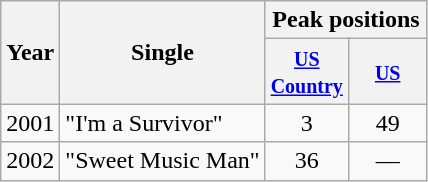<table class="wikitable">
<tr>
<th rowspan="2">Year</th>
<th rowspan="2">Single</th>
<th colspan="2">Peak positions</th>
</tr>
<tr>
<th width="45"><small><a href='#'>US Country</a></small></th>
<th width="45"><small><a href='#'>US</a></small></th>
</tr>
<tr>
<td>2001</td>
<td>"I'm a Survivor"</td>
<td align="center">3</td>
<td align="center">49</td>
</tr>
<tr>
<td>2002</td>
<td>"Sweet Music Man"</td>
<td align="center">36</td>
<td align="center">—</td>
</tr>
</table>
